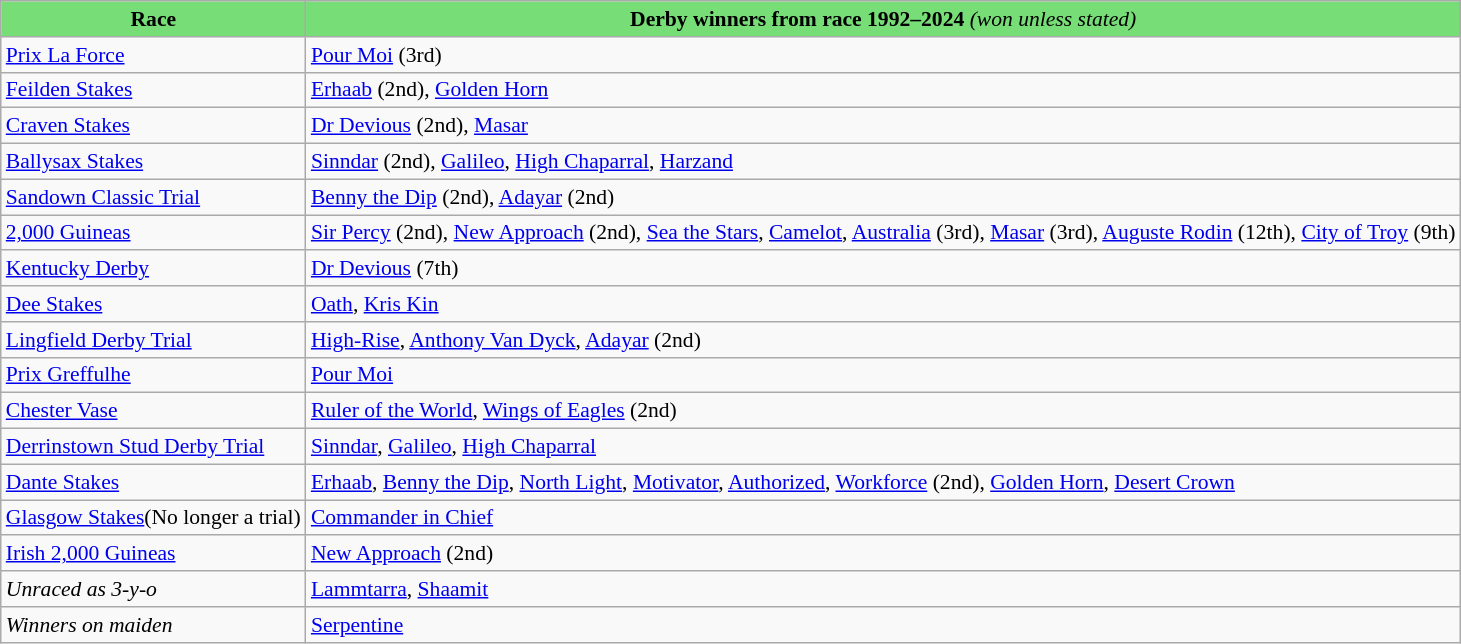<table class="wikitable" style="font-size:90%">
<tr bgcolor="#77dd77" align="center">
<td><strong>Race</strong></td>
<td><strong>Derby winners from race 1992–2024</strong> <em>(won unless stated)</em></td>
</tr>
<tr>
<td><a href='#'>Prix La Force</a></td>
<td><a href='#'>Pour Moi</a> (3rd)</td>
</tr>
<tr>
<td><a href='#'>Feilden Stakes</a></td>
<td><a href='#'>Erhaab</a> (2nd), <a href='#'>Golden Horn</a></td>
</tr>
<tr>
<td><a href='#'>Craven Stakes</a></td>
<td><a href='#'>Dr Devious</a> (2nd), <a href='#'>Masar</a></td>
</tr>
<tr>
<td><a href='#'>Ballysax Stakes</a></td>
<td><a href='#'>Sinndar</a> (2nd), <a href='#'>Galileo</a>, <a href='#'>High Chaparral</a>, <a href='#'>Harzand</a></td>
</tr>
<tr>
<td><a href='#'>Sandown Classic Trial</a></td>
<td><a href='#'>Benny the Dip</a> (2nd), <a href='#'>Adayar</a> (2nd)</td>
</tr>
<tr>
<td><a href='#'>2,000 Guineas</a></td>
<td><a href='#'>Sir Percy</a> (2nd), <a href='#'>New Approach</a> (2nd), <a href='#'>Sea the Stars</a>, <a href='#'>Camelot</a>, <a href='#'>Australia</a> (3rd), <a href='#'>Masar</a> (3rd), <a href='#'>Auguste Rodin</a> (12th), <a href='#'>City of Troy</a> (9th)</td>
</tr>
<tr>
<td><a href='#'>Kentucky Derby</a></td>
<td><a href='#'>Dr Devious</a> (7th)</td>
</tr>
<tr>
<td><a href='#'>Dee Stakes</a></td>
<td><a href='#'>Oath</a>, <a href='#'>Kris Kin</a></td>
</tr>
<tr>
<td><a href='#'>Lingfield Derby Trial</a></td>
<td><a href='#'>High-Rise</a>, <a href='#'>Anthony Van Dyck</a>, <a href='#'>Adayar</a> (2nd)</td>
</tr>
<tr>
<td><a href='#'>Prix Greffulhe</a></td>
<td><a href='#'>Pour Moi</a></td>
</tr>
<tr>
<td><a href='#'>Chester Vase</a></td>
<td><a href='#'>Ruler of the World</a>, <a href='#'>Wings of Eagles</a> (2nd)</td>
</tr>
<tr>
<td><a href='#'>Derrinstown Stud Derby Trial</a></td>
<td><a href='#'>Sinndar</a>, <a href='#'>Galileo</a>, <a href='#'>High Chaparral</a></td>
</tr>
<tr>
<td><a href='#'>Dante Stakes</a></td>
<td><a href='#'>Erhaab</a>, <a href='#'>Benny the Dip</a>, <a href='#'>North Light</a>, <a href='#'>Motivator</a>, <a href='#'>Authorized</a>, <a href='#'>Workforce</a> (2nd), <a href='#'>Golden Horn</a>, <a href='#'>Desert Crown</a></td>
</tr>
<tr>
<td><a href='#'>Glasgow Stakes</a>(No longer a trial)</td>
<td><a href='#'>Commander in Chief</a></td>
</tr>
<tr>
<td><a href='#'>Irish 2,000 Guineas</a></td>
<td><a href='#'>New Approach</a> (2nd)</td>
</tr>
<tr>
<td><em>Unraced as 3-y-o</em></td>
<td><a href='#'>Lammtarra</a>, <a href='#'>Shaamit</a></td>
</tr>
<tr>
<td><em>Winners on maiden</em></td>
<td><a href='#'>Serpentine</a></td>
</tr>
</table>
